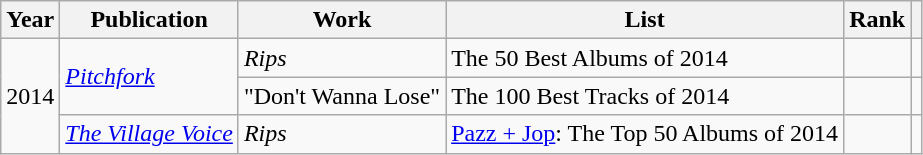<table class="sortable wikitable">
<tr>
<th>Year</th>
<th>Publication</th>
<th>Work</th>
<th>List</th>
<th>Rank</th>
<th class="unsortable"></th>
</tr>
<tr>
<td scope="row" rowspan=3>2014</td>
<td scope="row" rowspan=2><em><a href='#'>Pitchfork</a></em></td>
<td><em>Rips</em></td>
<td>The 50 Best Albums of 2014</td>
<td></td>
<td></td>
</tr>
<tr>
<td>"Don't Wanna Lose"</td>
<td>The 100 Best Tracks of 2014</td>
<td></td>
<td></td>
</tr>
<tr>
<td><em><a href='#'>The Village Voice</a></em></td>
<td><em>Rips</em></td>
<td><a href='#'>Pazz + Jop</a>: The Top 50 Albums of 2014</td>
<td></td>
<td></td>
</tr>
</table>
